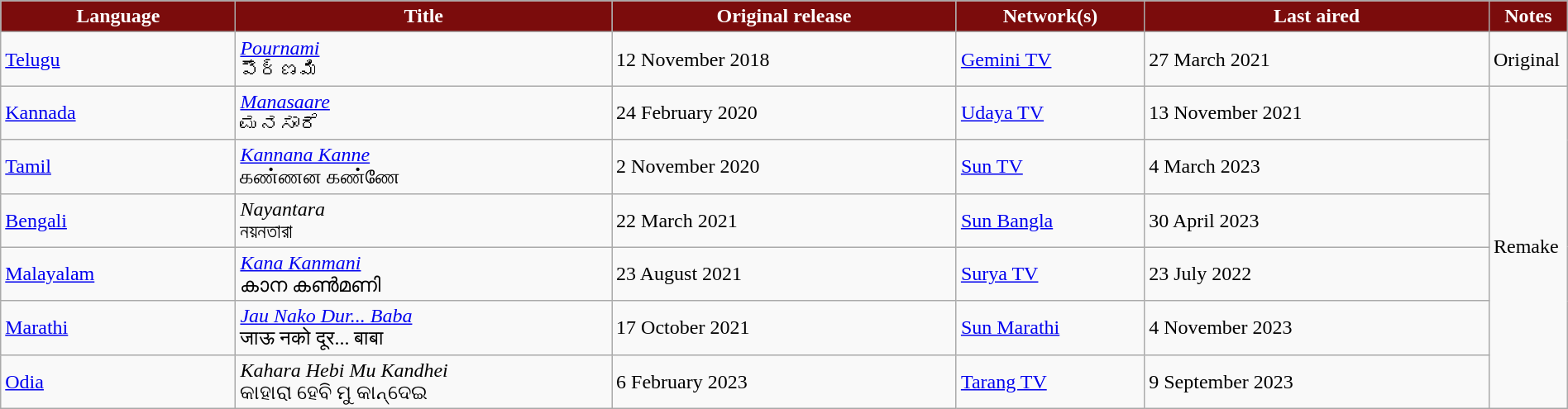<table class="wikitable" style="width: 100%; margin-right: 0;">
<tr style="color:white">
<th style="background:#7b0c0c; width:15%;">Language</th>
<th style="background:#7b0c0c; width:24%;">Title</th>
<th style="background:#7b0c0c; width:22%;">Original release</th>
<th style="background:#7b0c0c; width:12%;">Network(s)</th>
<th style="background:#7b0c0c; width:22%;">Last aired</th>
<th style="background:#7b0c0c; width:5%;">Notes</th>
</tr>
<tr>
<td><a href='#'>Telugu</a></td>
<td><em><a href='#'>Pournami</a></em> <br> పౌర్ణమి</td>
<td>12 November 2018</td>
<td><a href='#'>Gemini TV</a></td>
<td>27 March 2021</td>
<td>Original</td>
</tr>
<tr>
<td><a href='#'>Kannada</a></td>
<td><em><a href='#'>Manasaare</a></em> <br> ಮನಸಾರೆ</td>
<td>24 February 2020</td>
<td><a href='#'>Udaya TV</a></td>
<td>13 November 2021</td>
<td rowspan="6">Remake</td>
</tr>
<tr>
<td><a href='#'>Tamil</a></td>
<td><em><a href='#'>Kannana Kanne</a></em> <br> கண்ணன கண்ணே</td>
<td>2 November 2020</td>
<td><a href='#'>Sun TV</a></td>
<td>4 March 2023</td>
</tr>
<tr>
<td><a href='#'>Bengali</a></td>
<td><em>Nayantara</em> <br> নয়নতারা</td>
<td>22 March 2021</td>
<td><a href='#'>Sun Bangla</a></td>
<td>30 April 2023</td>
</tr>
<tr>
<td><a href='#'>Malayalam</a></td>
<td><em><a href='#'>Kana Kanmani</a></em> <br> കാന കൺമണി</td>
<td>23 August 2021</td>
<td><a href='#'>Surya TV</a></td>
<td>23 July 2022</td>
</tr>
<tr>
<td><a href='#'>Marathi</a></td>
<td><em><a href='#'>Jau Nako Dur... Baba</a></em> <br> जाऊ नको दूर... बाबा</td>
<td>17 October 2021</td>
<td><a href='#'>Sun Marathi</a></td>
<td>4 November 2023</td>
</tr>
<tr>
<td><a href='#'>Odia</a></td>
<td><em>Kahara Hebi Mu Kandhei</em> <br> କାହାରା ହେବି ମୁ କାନ୍ଦେଇ</td>
<td>6 February 2023</td>
<td><a href='#'>Tarang TV</a></td>
<td>9 September 2023</td>
</tr>
</table>
